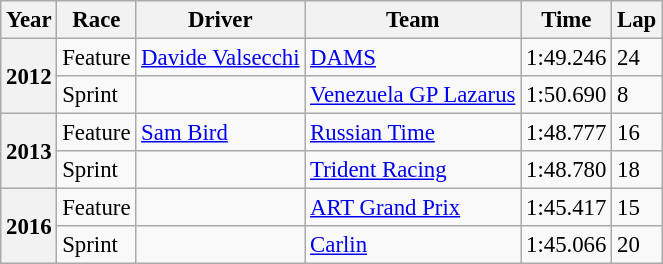<table class="wikitable" style="font-size:95%;">
<tr>
<th>Year</th>
<th>Race</th>
<th>Driver</th>
<th>Team</th>
<th>Time</th>
<th>Lap</th>
</tr>
<tr>
<th rowspan=2>2012</th>
<td>Feature</td>
<td> <a href='#'>Davide Valsecchi</a></td>
<td><a href='#'>DAMS</a></td>
<td>1:49.246</td>
<td>24</td>
</tr>
<tr>
<td>Sprint</td>
<td> </td>
<td><a href='#'>Venezuela GP Lazarus</a></td>
<td>1:50.690</td>
<td>8</td>
</tr>
<tr>
<th rowspan=2>2013</th>
<td>Feature</td>
<td> <a href='#'>Sam Bird</a></td>
<td><a href='#'>Russian Time</a></td>
<td>1:48.777</td>
<td>16</td>
</tr>
<tr>
<td>Sprint</td>
<td> </td>
<td><a href='#'>Trident Racing</a></td>
<td>1:48.780</td>
<td>18</td>
</tr>
<tr>
<th rowspan=2>2016</th>
<td>Feature</td>
<td> </td>
<td><a href='#'>ART Grand Prix</a></td>
<td>1:45.417</td>
<td>15</td>
</tr>
<tr>
<td>Sprint</td>
<td> </td>
<td><a href='#'>Carlin</a></td>
<td>1:45.066</td>
<td>20</td>
</tr>
</table>
